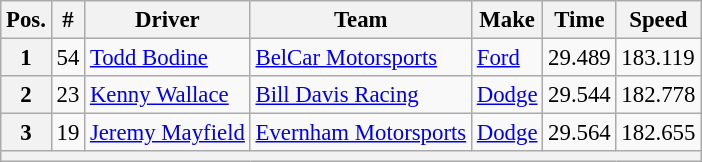<table class="wikitable" style="font-size:95%">
<tr>
<th>Pos.</th>
<th>#</th>
<th>Driver</th>
<th>Team</th>
<th>Make</th>
<th>Time</th>
<th>Speed</th>
</tr>
<tr>
<th>1</th>
<td>54</td>
<td><a href='#'>Todd Bodine</a></td>
<td><a href='#'>BelCar Motorsports</a></td>
<td><a href='#'>Ford</a></td>
<td>29.489</td>
<td>183.119</td>
</tr>
<tr>
<th>2</th>
<td>23</td>
<td><a href='#'>Kenny Wallace</a></td>
<td><a href='#'>Bill Davis Racing</a></td>
<td><a href='#'>Dodge</a></td>
<td>29.544</td>
<td>182.778</td>
</tr>
<tr>
<th>3</th>
<td>19</td>
<td><a href='#'>Jeremy Mayfield</a></td>
<td><a href='#'>Evernham Motorsports</a></td>
<td><a href='#'>Dodge</a></td>
<td>29.564</td>
<td>182.655</td>
</tr>
<tr>
<th colspan="7"></th>
</tr>
</table>
